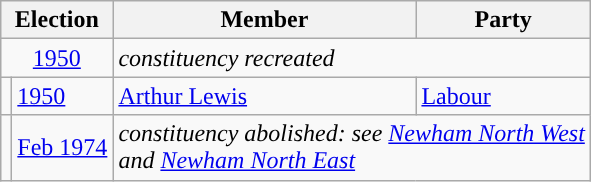<table class="wikitable">
<tr>
<th colspan="2">Election</th>
<th>Member</th>
<th>Party</th>
</tr>
<tr>
<td colspan="2" style="text-align:center;"><a href='#'>1950</a></td>
<td colspan="2"><em>constituency recreated</em></td>
</tr>
<tr>
<td style="color:inherit;background-color: "></td>
<td><a href='#'>1950</a></td>
<td><a href='#'>Arthur Lewis</a></td>
<td><a href='#'>Labour</a></td>
</tr>
<tr>
<td></td>
<td><a href='#'>Feb 1974</a></td>
<td colspan="2"><em>constituency abolished: see <a href='#'>Newham North West</a><br>and <a href='#'>Newham North East</a></em></td>
</tr>
</table>
